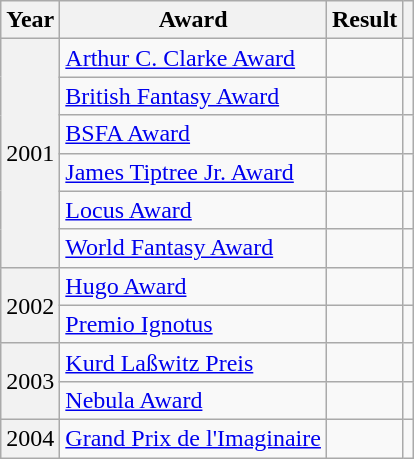<table class="wikitable">
<tr>
<th>Year</th>
<th>Award</th>
<th>Result</th>
<th></th>
</tr>
<tr>
<th style="font-weight: normal" rowspan=6>2001</th>
<td><a href='#'>Arthur C. Clarke Award</a></td>
<td></td>
<td align=center></td>
</tr>
<tr>
<td><a href='#'>British Fantasy Award</a></td>
<td></td>
<td align=center></td>
</tr>
<tr>
<td><a href='#'>BSFA Award</a></td>
<td></td>
<td align=center></td>
</tr>
<tr>
<td><a href='#'>James Tiptree Jr. Award</a></td>
<td></td>
<td align=center></td>
</tr>
<tr>
<td><a href='#'>Locus Award</a></td>
<td></td>
<td align=center></td>
</tr>
<tr>
<td><a href='#'>World Fantasy Award</a></td>
<td></td>
<td align=center></td>
</tr>
<tr>
<th style="font-weight: normal" rowspan=2>2002</th>
<td><a href='#'>Hugo Award</a></td>
<td></td>
<td align=center></td>
</tr>
<tr>
<td><a href='#'>Premio Ignotus</a></td>
<td></td>
<td align=center></td>
</tr>
<tr>
<th style="font-weight: normal" rowspan=2>2003</th>
<td><a href='#'>Kurd Laßwitz Preis</a></td>
<td></td>
<td align=center></td>
</tr>
<tr>
<td><a href='#'>Nebula Award</a></td>
<td></td>
<td align=center></td>
</tr>
<tr>
<th style="font-weight: normal">2004</th>
<td><a href='#'>Grand Prix de l'Imaginaire</a></td>
<td></td>
<td align=center></td>
</tr>
</table>
